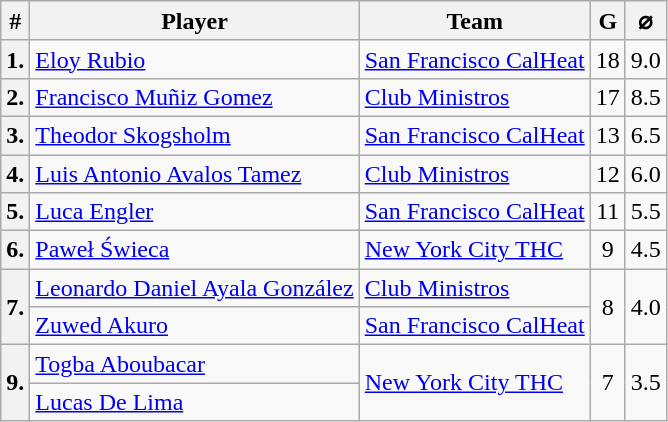<table class="wikitable sortable" style="text-align:center">
<tr>
<th>#</th>
<th>Player</th>
<th>Team</th>
<th>G</th>
<th>⌀</th>
</tr>
<tr>
<th>1.</th>
<td style="text-align:left"> <a href='#'>Eloy Rubio</a></td>
<td style="text-align:left"><a href='#'>San Francisco CalHeat</a></td>
<td>18</td>
<td>9.0</td>
</tr>
<tr>
<th>2.</th>
<td style="text-align:left"> <a href='#'>Francisco Muñiz Gomez</a></td>
<td style="text-align:left"><a href='#'>Club Ministros</a></td>
<td>17</td>
<td>8.5</td>
</tr>
<tr>
<th>3.</th>
<td style="text-align:left"> <a href='#'>Theodor Skogsholm</a></td>
<td style="text-align:left"><a href='#'>San Francisco CalHeat</a></td>
<td>13</td>
<td>6.5</td>
</tr>
<tr>
<th>4.</th>
<td style="text-align:left"> <a href='#'>Luis Antonio Avalos Tamez</a></td>
<td style="text-align:left"><a href='#'>Club Ministros</a></td>
<td>12</td>
<td>6.0</td>
</tr>
<tr>
<th>5.</th>
<td style="text-align:left"> <a href='#'>Luca Engler</a></td>
<td style="text-align:left"><a href='#'>San Francisco CalHeat</a></td>
<td>11</td>
<td>5.5</td>
</tr>
<tr>
<th>6.</th>
<td style="text-align:left"> <a href='#'>Paweł Świeca</a></td>
<td style="text-align:left"><a href='#'>New York City THC</a></td>
<td>9</td>
<td>4.5</td>
</tr>
<tr>
<th rowspan=2>7.</th>
<td style="text-align:left"> <a href='#'>Leonardo Daniel Ayala González</a></td>
<td style="text-align:left"><a href='#'>Club Ministros</a></td>
<td rowspan=2>8</td>
<td rowspan=2>4.0</td>
</tr>
<tr>
<td style="text-align:left"> <a href='#'>Zuwed Akuro</a></td>
<td style="text-align:left"><a href='#'>San Francisco CalHeat</a></td>
</tr>
<tr>
<th rowspan=2>9.</th>
<td style="text-align:left"> <a href='#'>Togba Aboubacar</a></td>
<td style="text-align:left" rowspan=2><a href='#'>New York City THC</a></td>
<td rowspan=2>7</td>
<td rowspan=2>3.5</td>
</tr>
<tr>
<td style="text-align:left"> <a href='#'>Lucas De Lima</a></td>
</tr>
</table>
